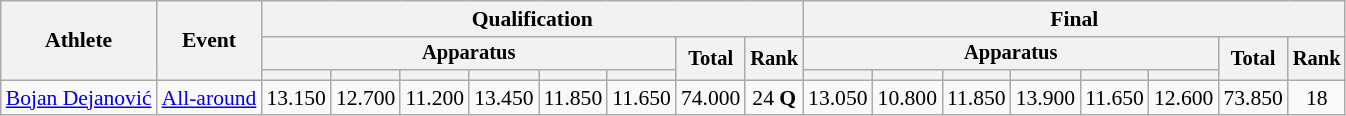<table class="wikitable" style="font-size:90%">
<tr>
<th rowspan=3>Athlete</th>
<th rowspan=3>Event</th>
<th colspan =8>Qualification</th>
<th colspan =8>Final</th>
</tr>
<tr style="font-size:95%">
<th colspan=6>Apparatus</th>
<th rowspan=2>Total</th>
<th rowspan=2>Rank</th>
<th colspan=6>Apparatus</th>
<th rowspan=2>Total</th>
<th rowspan=2>Rank</th>
</tr>
<tr style="font-size:95%">
<th></th>
<th></th>
<th></th>
<th></th>
<th></th>
<th></th>
<th></th>
<th></th>
<th></th>
<th></th>
<th></th>
<th></th>
</tr>
<tr align=center>
<td align=left><a href='#'>Bojan Dejanović</a></td>
<td align=left><a href='#'>All-around</a></td>
<td>13.150</td>
<td>12.700</td>
<td>11.200</td>
<td>13.450</td>
<td>11.850</td>
<td>11.650</td>
<td>74.000</td>
<td>24 <strong>Q</strong></td>
<td>13.050</td>
<td>10.800</td>
<td>11.850</td>
<td>13.900</td>
<td>11.650</td>
<td>12.600</td>
<td>73.850</td>
<td>18</td>
</tr>
</table>
